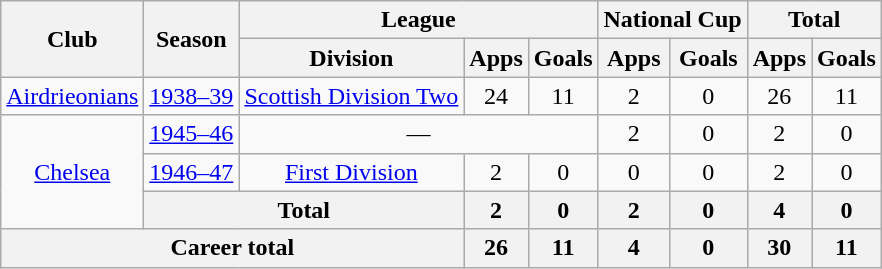<table class="wikitable" style="text-align: center;">
<tr>
<th rowspan="2">Club</th>
<th rowspan="2">Season</th>
<th colspan="3">League</th>
<th colspan="2">National Cup</th>
<th colspan="2">Total</th>
</tr>
<tr>
<th>Division</th>
<th>Apps</th>
<th>Goals</th>
<th>Apps</th>
<th>Goals</th>
<th>Apps</th>
<th>Goals</th>
</tr>
<tr>
<td><a href='#'>Airdrieonians</a></td>
<td><a href='#'>1938–39</a></td>
<td><a href='#'>Scottish Division Two</a></td>
<td>24</td>
<td>11</td>
<td>2</td>
<td>0</td>
<td>26</td>
<td>11</td>
</tr>
<tr>
<td rowspan="3"><a href='#'>Chelsea</a></td>
<td><a href='#'>1945–46</a></td>
<td colspan="3">—</td>
<td>2</td>
<td>0</td>
<td>2</td>
<td>0</td>
</tr>
<tr>
<td><a href='#'>1946–47</a></td>
<td><a href='#'>First Division</a></td>
<td>2</td>
<td>0</td>
<td>0</td>
<td>0</td>
<td>2</td>
<td>0</td>
</tr>
<tr>
<th colspan="2">Total</th>
<th>2</th>
<th>0</th>
<th>2</th>
<th>0</th>
<th>4</th>
<th>0</th>
</tr>
<tr>
<th colspan="3">Career total</th>
<th>26</th>
<th>11</th>
<th>4</th>
<th>0</th>
<th>30</th>
<th>11</th>
</tr>
</table>
